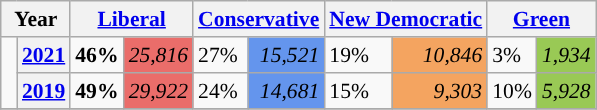<table class="wikitable" style="float:right; width:400; font-size:90%; margin-left:1em;">
<tr>
<th colspan="2" scope="col">Year</th>
<th colspan="2" scope="col"><a href='#'>Liberal</a></th>
<th colspan="2" scope="col"><a href='#'>Conservative</a></th>
<th colspan="2" scope="col"><a href='#'>New Democratic</a></th>
<th colspan="2" scope="col"><a href='#'>Green</a></th>
</tr>
<tr>
<td rowspan="2" style="width: 0.25em; background-color: "></td>
<th><a href='#'>2021</a></th>
<td><strong>46%</strong></td>
<td style="text-align:right; background:#EA6D6A;"><em>25,816</em></td>
<td>27%</td>
<td style="text-align:right; background:#6495ED;"><em>15,521</em></td>
<td>19%</td>
<td style="text-align:right; background:#F4A460;"><em>10,846</em></td>
<td>3%</td>
<td style="text-align:right; background:#99C955;"><em>1,934</em></td>
</tr>
<tr>
<th><a href='#'>2019</a></th>
<td><strong>49%</strong></td>
<td style="text-align:right; background:#EA6D6A;"><em>29,922</em></td>
<td>24%</td>
<td style="text-align:right; background:#6495ED;"><em>14,681</em></td>
<td>15%</td>
<td style="text-align:right; background:#F4A460;"><em>9,303</em></td>
<td>10%</td>
<td style="text-align:right; background:#99C955;"><em>5,928</em></td>
</tr>
<tr>
</tr>
</table>
